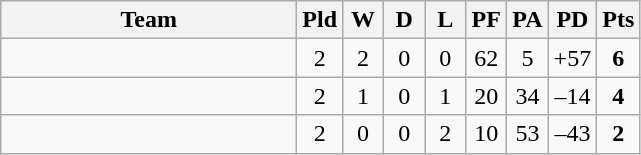<table class="wikitable" style="text-align:center;">
<tr>
<th width=190>Team</th>
<th width=20 abbr="Played">Pld</th>
<th width=20 abbr="Won">W</th>
<th width=20 abbr="Drawn">D</th>
<th width=20 abbr="Lost">L</th>
<th width=20 abbr="Points for">PF</th>
<th width=20 abbr="Points against">PA</th>
<th width=25 abbr="Points difference">PD</th>
<th width=20 abbr="Points">Pts</th>
</tr>
<tr>
<td align=left></td>
<td>2</td>
<td>2</td>
<td>0</td>
<td>0</td>
<td>62</td>
<td>5</td>
<td>+57</td>
<td><strong>6</strong></td>
</tr>
<tr>
<td align=left></td>
<td>2</td>
<td>1</td>
<td>0</td>
<td>1</td>
<td>20</td>
<td>34</td>
<td>–14</td>
<td><strong>4</strong></td>
</tr>
<tr>
<td align=left></td>
<td>2</td>
<td>0</td>
<td>0</td>
<td>2</td>
<td>10</td>
<td>53</td>
<td>–43</td>
<td><strong>2</strong></td>
</tr>
</table>
